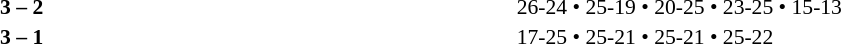<table width=100% cellspacing=1>
<tr>
<th width=20%></th>
<th width=12%></th>
<th width=20%></th>
<th width=33%></th>
<td></td>
</tr>
<tr style=font-size:90%>
<td align=right></td>
<td align=center><strong>3 – 2</strong></td>
<td></td>
<td>26-24 • 25-19 • 20-25 • 23-25 • 15-13</td>
<td></td>
</tr>
<tr style=font-size:90%>
<td align=right></td>
<td align=center><strong>3 – 1</strong></td>
<td></td>
<td>17-25 • 25-21 • 25-21 • 25-22</td>
</tr>
</table>
